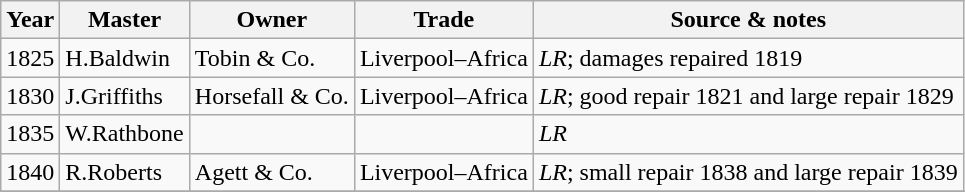<table class="sortable wikitable">
<tr>
<th>Year</th>
<th>Master</th>
<th>Owner</th>
<th>Trade</th>
<th>Source & notes</th>
</tr>
<tr>
<td>1825</td>
<td>H.Baldwin</td>
<td>Tobin & Co.</td>
<td>Liverpool–Africa</td>
<td><em>LR</em>; damages repaired 1819</td>
</tr>
<tr>
<td>1830</td>
<td>J.Griffiths</td>
<td>Horsefall & Co.</td>
<td>Liverpool–Africa</td>
<td><em>LR</em>; good repair 1821 and large repair 1829</td>
</tr>
<tr>
<td>1835</td>
<td>W.Rathbone</td>
<td></td>
<td></td>
<td><em>LR</em></td>
</tr>
<tr>
<td>1840</td>
<td>R.Roberts</td>
<td>Agett & Co.</td>
<td>Liverpool–Africa</td>
<td><em>LR</em>; small repair 1838 and large repair 1839</td>
</tr>
<tr>
</tr>
</table>
